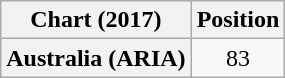<table class="wikitable plainrowheaders" style="text-align:center">
<tr>
<th scope="col">Chart (2017)</th>
<th scope="col">Position</th>
</tr>
<tr>
<th scope="row">Australia (ARIA)</th>
<td>83</td>
</tr>
</table>
